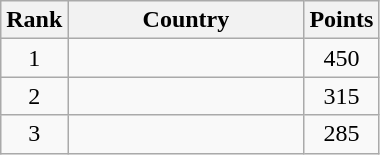<table class="wikitable" border="1">
<tr>
<th width=30>Rank</th>
<th width=150>Country</th>
<th width=25>Points</th>
</tr>
<tr align="center">
<td>1</td>
<td align="left"></td>
<td>450</td>
</tr>
<tr align="center">
<td>2</td>
<td align="left"></td>
<td>315</td>
</tr>
<tr align="center">
<td>3</td>
<td align="left"></td>
<td>285</td>
</tr>
</table>
